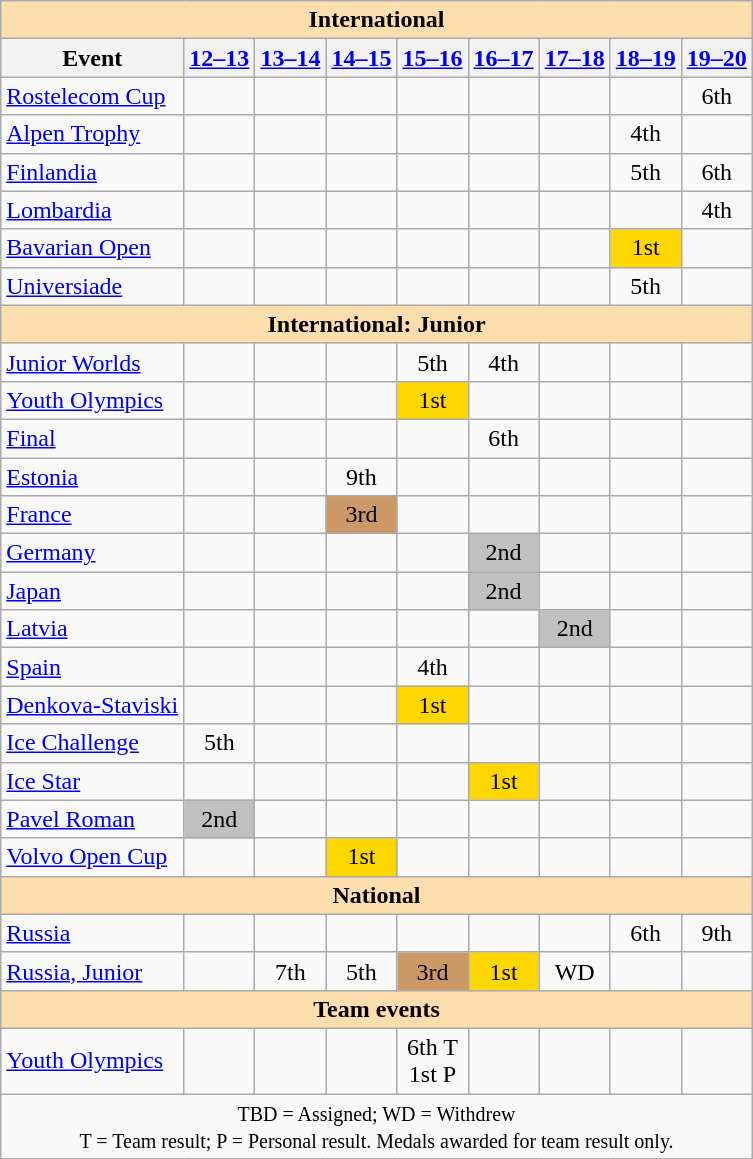<table class="wikitable" style="text-align:center">
<tr>
<th style="background-color: #ffdead; " colspan=9 align=center>International</th>
</tr>
<tr>
<th>Event</th>
<th><a href='#'>12–13</a></th>
<th><a href='#'>13–14</a></th>
<th><a href='#'>14–15</a></th>
<th><a href='#'>15–16</a></th>
<th><a href='#'>16–17</a></th>
<th><a href='#'>17–18</a></th>
<th><a href='#'>18–19</a></th>
<th><a href='#'>19–20</a></th>
</tr>
<tr>
<td align=left> <a href='#'>Rostelecom Cup</a></td>
<td></td>
<td></td>
<td></td>
<td></td>
<td></td>
<td></td>
<td></td>
<td>6th</td>
</tr>
<tr>
<td align=left> <a href='#'>Alpen Trophy</a></td>
<td></td>
<td></td>
<td></td>
<td></td>
<td></td>
<td></td>
<td>4th</td>
<td></td>
</tr>
<tr>
<td align=left> <a href='#'>Finlandia</a></td>
<td></td>
<td></td>
<td></td>
<td></td>
<td></td>
<td></td>
<td>5th</td>
<td>6th</td>
</tr>
<tr>
<td align=left> <a href='#'>Lombardia</a></td>
<td></td>
<td></td>
<td></td>
<td></td>
<td></td>
<td></td>
<td></td>
<td>4th</td>
</tr>
<tr>
<td align=left><a href='#'>Bavarian Open</a></td>
<td></td>
<td></td>
<td></td>
<td></td>
<td></td>
<td></td>
<td bgcolor=gold>1st</td>
<td></td>
</tr>
<tr>
<td align=left><a href='#'>Universiade</a></td>
<td></td>
<td></td>
<td></td>
<td></td>
<td></td>
<td></td>
<td>5th</td>
<td></td>
</tr>
<tr>
<th style="background-color: #ffdead; " colspan=9 align=center>International: Junior</th>
</tr>
<tr>
<td align=left><a href='#'>Junior Worlds</a></td>
<td></td>
<td></td>
<td></td>
<td>5th</td>
<td>4th</td>
<td></td>
<td></td>
<td></td>
</tr>
<tr>
<td align=left><a href='#'>Youth Olympics</a></td>
<td></td>
<td></td>
<td></td>
<td bgcolor=gold>1st</td>
<td></td>
<td></td>
<td></td>
<td></td>
</tr>
<tr>
<td align=left> <a href='#'>Final</a></td>
<td></td>
<td></td>
<td></td>
<td></td>
<td>6th</td>
<td></td>
<td></td>
<td></td>
</tr>
<tr>
<td align=left> <a href='#'>Estonia</a></td>
<td></td>
<td></td>
<td>9th</td>
<td></td>
<td></td>
<td></td>
<td></td>
<td></td>
</tr>
<tr>
<td align=left> <a href='#'>France</a></td>
<td></td>
<td></td>
<td bgcolor=cc9966>3rd</td>
<td></td>
<td></td>
<td></td>
<td></td>
<td></td>
</tr>
<tr>
<td align=left> <a href='#'>Germany</a></td>
<td></td>
<td></td>
<td></td>
<td></td>
<td bgcolor=silver>2nd</td>
<td></td>
<td></td>
<td></td>
</tr>
<tr>
<td align=left> <a href='#'>Japan</a></td>
<td></td>
<td></td>
<td></td>
<td></td>
<td bgcolor=silver>2nd</td>
<td></td>
<td></td>
<td></td>
</tr>
<tr>
<td align=left> <a href='#'>Latvia</a></td>
<td></td>
<td></td>
<td></td>
<td></td>
<td></td>
<td bgcolor=silver>2nd</td>
<td></td>
<td></td>
</tr>
<tr>
<td align=left> <a href='#'>Spain</a></td>
<td></td>
<td></td>
<td></td>
<td>4th</td>
<td></td>
<td></td>
<td></td>
<td></td>
</tr>
<tr>
<td align=left><a href='#'>Denkova-Staviski</a></td>
<td></td>
<td></td>
<td></td>
<td bgcolor=gold>1st</td>
<td></td>
<td></td>
<td></td>
<td></td>
</tr>
<tr>
<td align=left><a href='#'>Ice Challenge</a></td>
<td>5th</td>
<td></td>
<td></td>
<td></td>
<td></td>
<td></td>
<td></td>
<td></td>
</tr>
<tr>
<td align=left><a href='#'>Ice Star</a></td>
<td></td>
<td></td>
<td></td>
<td></td>
<td bgcolor=gold>1st</td>
<td></td>
<td></td>
<td></td>
</tr>
<tr>
<td align=left><a href='#'>Pavel Roman</a></td>
<td bgcolor=silver>2nd</td>
<td></td>
<td></td>
<td></td>
<td></td>
<td></td>
<td></td>
<td></td>
</tr>
<tr>
<td align=left><a href='#'>Volvo Open Cup</a></td>
<td></td>
<td></td>
<td bgcolor=gold>1st</td>
<td></td>
<td></td>
<td></td>
<td></td>
<td></td>
</tr>
<tr>
<th style="background-color: #ffdead; " colspan=9 align=center>National</th>
</tr>
<tr>
<td align=left><a href='#'>Russia</a></td>
<td></td>
<td></td>
<td></td>
<td></td>
<td></td>
<td></td>
<td>6th</td>
<td>9th</td>
</tr>
<tr>
<td align=left><a href='#'>Russia, Junior</a></td>
<td></td>
<td>7th</td>
<td>5th</td>
<td bgcolor=cc9966>3rd</td>
<td bgcolor=gold>1st</td>
<td>WD</td>
<td></td>
<td></td>
</tr>
<tr>
<th style="background-color: #ffdead; " colspan=9 align=center>Team events</th>
</tr>
<tr>
<td align=left><a href='#'>Youth Olympics</a></td>
<td></td>
<td></td>
<td></td>
<td>6th T <br>1st P</td>
<td></td>
<td></td>
<td></td>
<td></td>
</tr>
<tr>
<td colspan=9 align=center><small> TBD = Assigned; WD = Withdrew <br> T = Team result; P = Personal result. Medals awarded for team result only. </small></td>
</tr>
</table>
